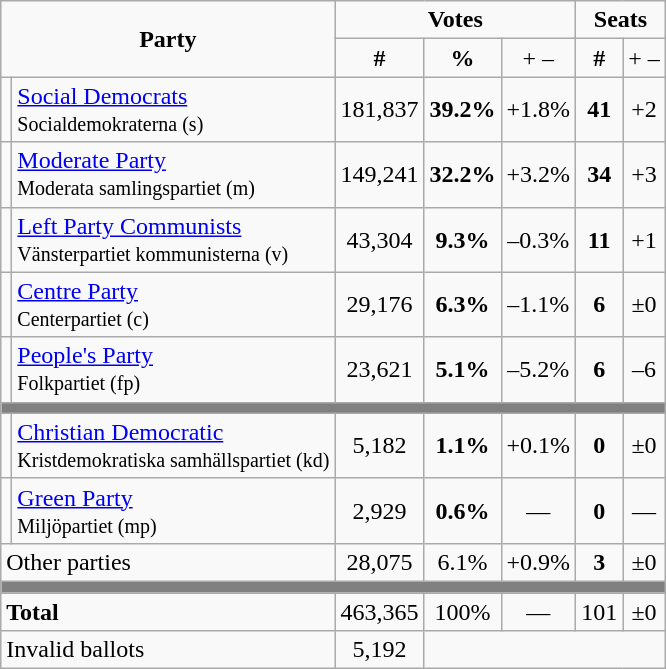<table class="wikitable">
<tr>
<td colspan=2 rowspan=2 align="center"><strong>Party</strong></td>
<td colspan=3 align="center"><strong>Votes</strong></td>
<td colspan=2 align="center"><strong>Seats</strong></td>
</tr>
<tr>
<td align="center"><strong>#</strong></td>
<td align="center"><strong>%</strong></td>
<td align="center">+ –</td>
<td align="center"><strong>#</strong></td>
<td align="center">+ –</td>
</tr>
<tr>
<td bgcolor=></td>
<td align="left"><a href='#'>Social Democrats</a><br><small>Socialdemokraterna (s)</small></td>
<td align="center">181,837</td>
<td align="center"><strong>39.2%</strong></td>
<td align="center">+1.8%</td>
<td align="center"><strong>41</strong></td>
<td align="center">+2</td>
</tr>
<tr>
<td bgcolor=></td>
<td align="left"><a href='#'>Moderate Party</a><br><small>Moderata samlingspartiet (m)</small></td>
<td align="center">149,241</td>
<td align="center"><strong>32.2%</strong></td>
<td align="center">+3.2%</td>
<td align="center"><strong>34</strong></td>
<td align="center">+3</td>
</tr>
<tr>
<td bgcolor=></td>
<td align="left"><a href='#'>Left Party Communists</a><br><small>Vänsterpartiet kommunisterna (v)</small></td>
<td align="center">43,304</td>
<td align="center"><strong>9.3%</strong></td>
<td align="center">–0.3%</td>
<td align="center"><strong>11</strong></td>
<td align="center">+1</td>
</tr>
<tr>
<td bgcolor=></td>
<td align="left"><a href='#'>Centre Party</a><br><small>Centerpartiet (c)</small></td>
<td align="center">29,176</td>
<td align="center"><strong>6.3%</strong></td>
<td align="center">–1.1%</td>
<td align="center"><strong>6</strong></td>
<td align="center">±0</td>
</tr>
<tr>
<td bgcolor=></td>
<td align="left"><a href='#'>People's Party</a><br><small>Folkpartiet (fp)</small></td>
<td align="center">23,621</td>
<td align="center"><strong>5.1%</strong></td>
<td align="center">–5.2%</td>
<td align="center"><strong>6</strong></td>
<td align="center">–6</td>
</tr>
<tr>
<td colspan=7 bgcolor="gray"></td>
</tr>
<tr>
<td bgcolor=></td>
<td align="left"><a href='#'>Christian Democratic</a><br><small>Kristdemokratiska samhällspartiet (kd)</small></td>
<td align="center">5,182</td>
<td align="center"><strong>1.1%</strong></td>
<td align="center">+0.1%</td>
<td align="center"><strong>0</strong></td>
<td align="center">±0</td>
</tr>
<tr>
<td bgcolor=></td>
<td align="left"><a href='#'>Green Party</a><br><small>Miljöpartiet (mp)</small></td>
<td align="center">2,929</td>
<td align="center"><strong>0.6%</strong></td>
<td align="center">—</td>
<td align="center"><strong>0</strong></td>
<td align="center">—</td>
</tr>
<tr>
<td colspan="2" align="left">Other parties</td>
<td align="center">28,075</td>
<td align="center">6.1%</td>
<td align="center">+0.9%</td>
<td align="center"><strong>3</strong></td>
<td align="center">±0</td>
</tr>
<tr>
<td colspan=7 bgcolor="gray"></td>
</tr>
<tr>
<td colspan="2" align="left"><strong>Total</strong></td>
<td align="center">463,365</td>
<td align="center">100%</td>
<td align="center">—</td>
<td align="center">101</td>
<td align="center">±0</td>
</tr>
<tr>
<td colspan="2" align="left">Invalid ballots</td>
<td align="center">5,192</td>
</tr>
</table>
